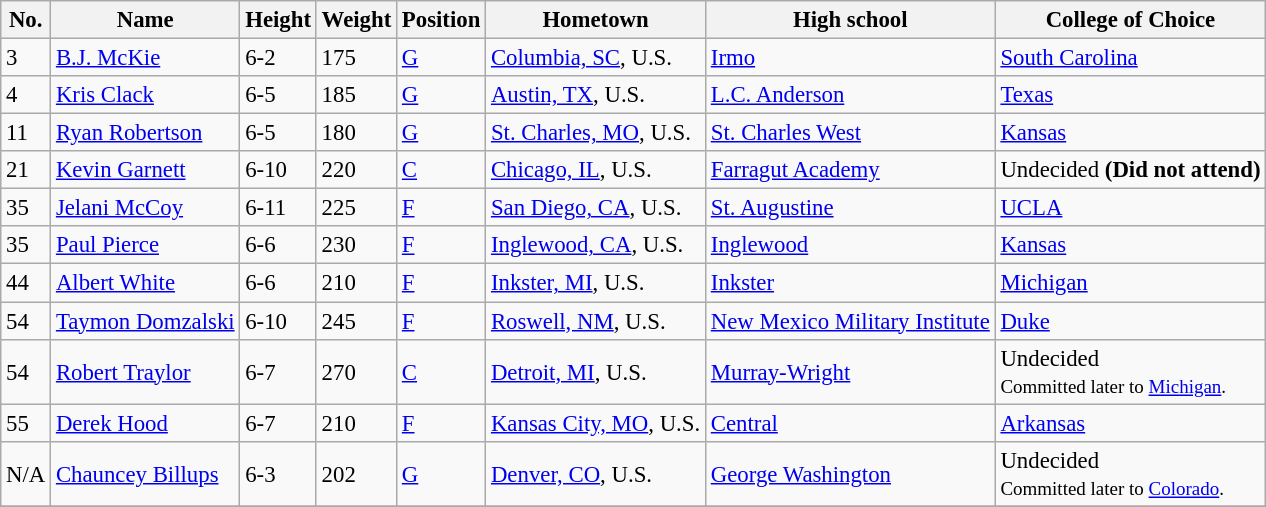<table class="wikitable sortable" style="font-size: 95%;">
<tr>
<th>No.</th>
<th>Name</th>
<th>Height</th>
<th>Weight</th>
<th>Position</th>
<th>Hometown</th>
<th>High school</th>
<th>College of Choice</th>
</tr>
<tr>
<td>3</td>
<td><a href='#'>B.J. McKie</a></td>
<td>6-2</td>
<td>175</td>
<td><a href='#'>G</a></td>
<td><a href='#'>Columbia, SC</a>, U.S.</td>
<td><a href='#'>Irmo</a></td>
<td><a href='#'>South Carolina</a></td>
</tr>
<tr>
<td>4</td>
<td><a href='#'>Kris Clack</a></td>
<td>6-5</td>
<td>185</td>
<td><a href='#'>G</a></td>
<td><a href='#'>Austin, TX</a>, U.S.</td>
<td><a href='#'>L.C. Anderson</a></td>
<td><a href='#'>Texas</a></td>
</tr>
<tr>
<td>11</td>
<td><a href='#'>Ryan Robertson</a></td>
<td>6-5</td>
<td>180</td>
<td><a href='#'>G</a></td>
<td><a href='#'>St. Charles, MO</a>, U.S.</td>
<td><a href='#'>St. Charles West</a></td>
<td><a href='#'>Kansas</a></td>
</tr>
<tr>
<td>21</td>
<td><a href='#'>Kevin Garnett</a></td>
<td>6-10</td>
<td>220</td>
<td><a href='#'>C</a></td>
<td><a href='#'>Chicago, IL</a>, U.S.</td>
<td><a href='#'>Farragut Academy</a></td>
<td>Undecided <strong>(Did not attend)</strong></td>
</tr>
<tr>
<td>35</td>
<td><a href='#'>Jelani McCoy</a></td>
<td>6-11</td>
<td>225</td>
<td><a href='#'>F</a></td>
<td><a href='#'>San Diego, CA</a>, U.S.</td>
<td><a href='#'>St. Augustine</a></td>
<td><a href='#'>UCLA</a></td>
</tr>
<tr>
<td>35</td>
<td><a href='#'>Paul Pierce</a></td>
<td>6-6</td>
<td>230</td>
<td><a href='#'>F</a></td>
<td><a href='#'>Inglewood, CA</a>, U.S.</td>
<td><a href='#'>Inglewood</a></td>
<td><a href='#'>Kansas</a></td>
</tr>
<tr>
<td>44</td>
<td><a href='#'>Albert White</a></td>
<td>6-6</td>
<td>210</td>
<td><a href='#'>F</a></td>
<td><a href='#'>Inkster, MI</a>, U.S.</td>
<td><a href='#'>Inkster</a></td>
<td><a href='#'>Michigan</a></td>
</tr>
<tr>
<td>54</td>
<td><a href='#'>Taymon Domzalski</a></td>
<td>6-10</td>
<td>245</td>
<td><a href='#'>F</a></td>
<td><a href='#'>Roswell, NM</a>, U.S.</td>
<td><a href='#'>New Mexico Military Institute</a></td>
<td><a href='#'>Duke</a></td>
</tr>
<tr>
<td>54</td>
<td><a href='#'>Robert Traylor</a></td>
<td>6-7</td>
<td>270</td>
<td><a href='#'>C</a></td>
<td><a href='#'>Detroit, MI</a>, U.S.</td>
<td><a href='#'>Murray-Wright</a></td>
<td>Undecided<br><small>Committed later to <a href='#'>Michigan</a>.</small></td>
</tr>
<tr>
<td>55</td>
<td><a href='#'>Derek Hood</a></td>
<td>6-7</td>
<td>210</td>
<td><a href='#'>F</a></td>
<td><a href='#'>Kansas City, MO</a>, U.S.</td>
<td><a href='#'>Central</a></td>
<td><a href='#'>Arkansas</a></td>
</tr>
<tr>
<td>N/A</td>
<td><a href='#'>Chauncey Billups</a></td>
<td>6-3</td>
<td>202</td>
<td><a href='#'>G</a></td>
<td><a href='#'>Denver, CO</a>, U.S.</td>
<td><a href='#'>George Washington</a></td>
<td>Undecided<br><small>Committed later to <a href='#'>Colorado</a>.</small></td>
</tr>
<tr>
</tr>
</table>
